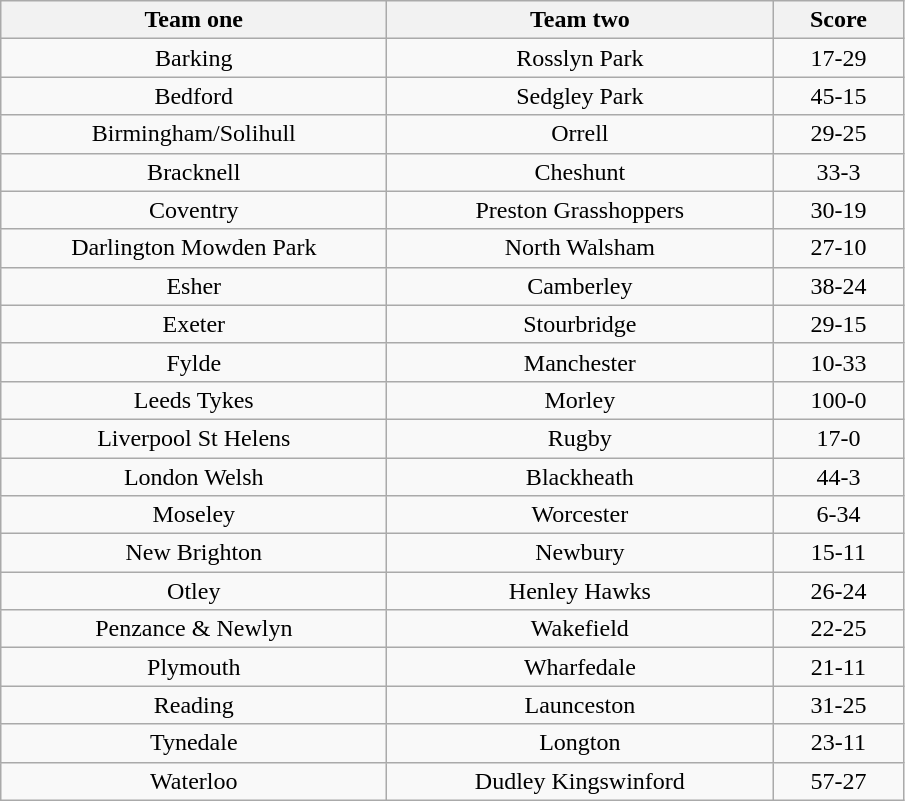<table class="wikitable" style="text-align: center">
<tr>
<th width=250>Team one</th>
<th width=250>Team two</th>
<th width=80>Score</th>
</tr>
<tr>
<td>Barking</td>
<td>Rosslyn Park</td>
<td>17-29</td>
</tr>
<tr>
<td>Bedford</td>
<td>Sedgley Park</td>
<td>45-15</td>
</tr>
<tr>
<td>Birmingham/Solihull</td>
<td>Orrell</td>
<td>29-25</td>
</tr>
<tr>
<td>Bracknell</td>
<td>Cheshunt</td>
<td>33-3</td>
</tr>
<tr>
<td>Coventry</td>
<td>Preston Grasshoppers</td>
<td>30-19</td>
</tr>
<tr>
<td>Darlington Mowden Park</td>
<td>North Walsham</td>
<td>27-10</td>
</tr>
<tr>
<td>Esher</td>
<td>Camberley</td>
<td>38-24</td>
</tr>
<tr>
<td>Exeter</td>
<td>Stourbridge</td>
<td>29-15</td>
</tr>
<tr>
<td>Fylde</td>
<td>Manchester</td>
<td>10-33</td>
</tr>
<tr>
<td>Leeds Tykes</td>
<td>Morley</td>
<td>100-0</td>
</tr>
<tr>
<td>Liverpool St Helens</td>
<td>Rugby</td>
<td>17-0</td>
</tr>
<tr>
<td>London Welsh</td>
<td>Blackheath</td>
<td>44-3</td>
</tr>
<tr>
<td>Moseley</td>
<td>Worcester</td>
<td>6-34</td>
</tr>
<tr>
<td>New Brighton</td>
<td>Newbury</td>
<td>15-11</td>
</tr>
<tr>
<td>Otley</td>
<td>Henley Hawks</td>
<td>26-24</td>
</tr>
<tr>
<td>Penzance & Newlyn</td>
<td>Wakefield</td>
<td>22-25</td>
</tr>
<tr>
<td>Plymouth</td>
<td>Wharfedale</td>
<td>21-11</td>
</tr>
<tr>
<td>Reading</td>
<td>Launceston</td>
<td>31-25</td>
</tr>
<tr>
<td>Tynedale</td>
<td>Longton</td>
<td>23-11</td>
</tr>
<tr>
<td>Waterloo</td>
<td>Dudley Kingswinford</td>
<td>57-27</td>
</tr>
</table>
